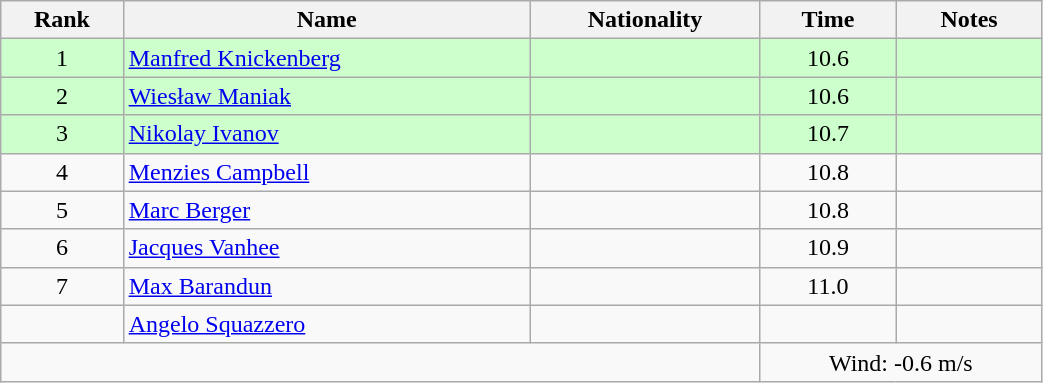<table class="wikitable sortable" style="text-align:center;width: 55%">
<tr>
<th>Rank</th>
<th>Name</th>
<th>Nationality</th>
<th>Time</th>
<th>Notes</th>
</tr>
<tr bgcolor=ccffcc>
<td>1</td>
<td align=left><a href='#'>Manfred Knickenberg</a></td>
<td align=left></td>
<td>10.6</td>
<td></td>
</tr>
<tr bgcolor=ccffcc>
<td>2</td>
<td align=left><a href='#'>Wiesław Maniak</a></td>
<td align=left></td>
<td>10.6</td>
<td></td>
</tr>
<tr bgcolor=ccffcc>
<td>3</td>
<td align=left><a href='#'>Nikolay Ivanov</a></td>
<td align=left></td>
<td>10.7</td>
<td></td>
</tr>
<tr>
<td>4</td>
<td align=left><a href='#'>Menzies Campbell</a></td>
<td align=left></td>
<td>10.8</td>
<td></td>
</tr>
<tr>
<td>5</td>
<td align=left><a href='#'>Marc Berger</a></td>
<td align=left></td>
<td>10.8</td>
<td></td>
</tr>
<tr>
<td>6</td>
<td align=left><a href='#'>Jacques Vanhee</a></td>
<td align=left></td>
<td>10.9</td>
<td></td>
</tr>
<tr>
<td>7</td>
<td align=left><a href='#'>Max Barandun</a></td>
<td align=left></td>
<td>11.0</td>
<td></td>
</tr>
<tr>
<td></td>
<td align=left><a href='#'>Angelo Squazzero</a></td>
<td align=left></td>
<td></td>
<td></td>
</tr>
<tr>
<td colspan="3"></td>
<td colspan="2">Wind: -0.6 m/s</td>
</tr>
</table>
